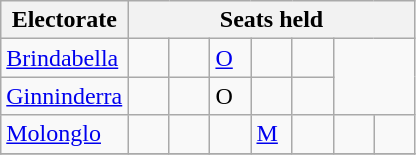<table class="wikitable">
<tr>
<th>Electorate</th>
<th colspan=7>Seats held</th>
</tr>
<tr>
<td><a href='#'>Brindabella</a></td>
<td width=20 > </td>
<td width=20 > </td>
<td width=20 ><a href='#'>O</a></td>
<td width=20 > </td>
<td width=20 > </td>
<td colspan = "2" rowspan = "2"></td>
</tr>
<tr>
<td><a href='#'>Ginninderra</a></td>
<td width=20 > </td>
<td width=20 > </td>
<td width=20 >O</td>
<td width=20 > </td>
<td width=20 > </td>
</tr>
<tr>
<td><a href='#'>Molonglo</a></td>
<td width=20 > </td>
<td width=20 > </td>
<td width=20 > </td>
<td width=20 ><a href='#'>M</a></td>
<td width=20 > </td>
<td width=20 > </td>
<td width=20 > </td>
</tr>
<tr>
</tr>
</table>
